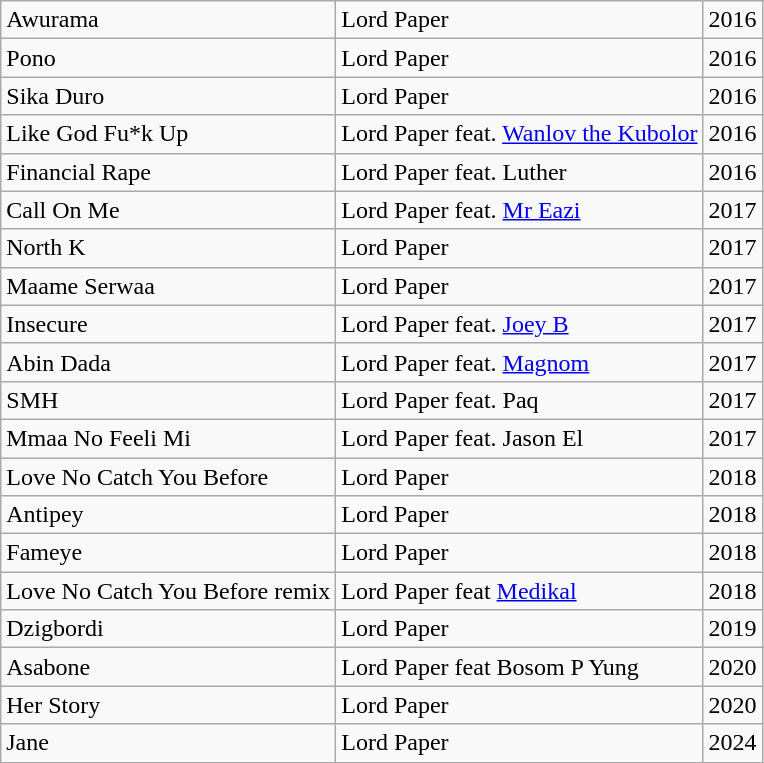<table class="wikitable">
<tr>
<td>Awurama</td>
<td>Lord Paper</td>
<td>2016</td>
</tr>
<tr>
<td>Pono</td>
<td>Lord Paper</td>
<td>2016</td>
</tr>
<tr>
<td>Sika Duro</td>
<td>Lord Paper</td>
<td>2016</td>
</tr>
<tr>
<td>Like God Fu*k Up</td>
<td>Lord Paper feat. <a href='#'>Wanlov the Kubolor</a></td>
<td>2016</td>
</tr>
<tr>
<td>Financial Rape</td>
<td>Lord Paper feat. Luther</td>
<td>2016</td>
</tr>
<tr>
<td>Call On Me</td>
<td>Lord Paper feat. <a href='#'>Mr Eazi</a></td>
<td>2017</td>
</tr>
<tr>
<td>North K</td>
<td>Lord Paper</td>
<td>2017</td>
</tr>
<tr>
<td>Maame Serwaa</td>
<td>Lord Paper</td>
<td>2017</td>
</tr>
<tr>
<td>Insecure</td>
<td>Lord Paper feat. <a href='#'>Joey B</a></td>
<td>2017</td>
</tr>
<tr>
<td>Abin Dada</td>
<td>Lord Paper feat. <a href='#'>Magnom</a></td>
<td>2017</td>
</tr>
<tr>
<td>SMH</td>
<td>Lord Paper feat. Paq</td>
<td>2017</td>
</tr>
<tr>
<td>Mmaa No Feeli Mi</td>
<td>Lord Paper feat. Jason El</td>
<td>2017</td>
</tr>
<tr>
<td>Love No Catch You Before</td>
<td>Lord Paper</td>
<td>2018 </td>
</tr>
<tr>
<td>Antipey</td>
<td>Lord Paper</td>
<td>2018</td>
</tr>
<tr>
<td>Fameye</td>
<td>Lord Paper</td>
<td>2018 </td>
</tr>
<tr>
<td>Love No Catch You Before remix</td>
<td>Lord Paper feat <a href='#'>Medikal</a></td>
<td>2018</td>
</tr>
<tr>
<td>Dzigbordi</td>
<td>Lord Paper</td>
<td>2019</td>
</tr>
<tr>
<td>Asabone</td>
<td>Lord Paper feat Bosom P Yung</td>
<td>2020 </td>
</tr>
<tr>
<td>Her Story</td>
<td>Lord Paper</td>
<td>2020</td>
</tr>
<tr>
<td>Jane</td>
<td>Lord Paper</td>
<td>2024</td>
</tr>
<tr>
</tr>
</table>
